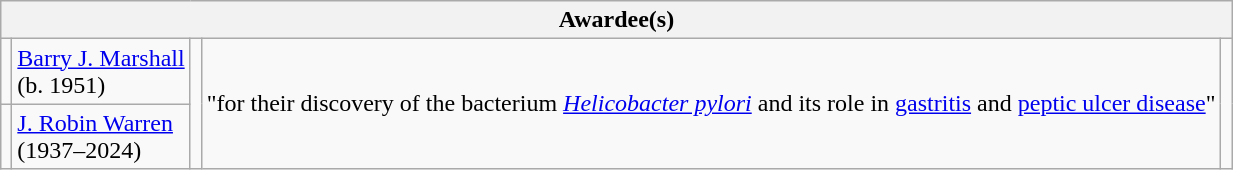<table class="wikitable">
<tr>
<th colspan="5">Awardee(s)</th>
</tr>
<tr>
<td></td>
<td><a href='#'>Barry J. Marshall</a><br>(b. 1951)</td>
<td rowspan="2"></td>
<td rowspan="2">"for their discovery of the bacterium <em><a href='#'>Helicobacter pylori</a></em> and its role in <a href='#'>gastritis</a> and <a href='#'>peptic ulcer disease</a>"</td>
<td rowspan="2"></td>
</tr>
<tr>
<td></td>
<td><a href='#'>J. Robin Warren</a><br>(1937–2024)</td>
</tr>
</table>
